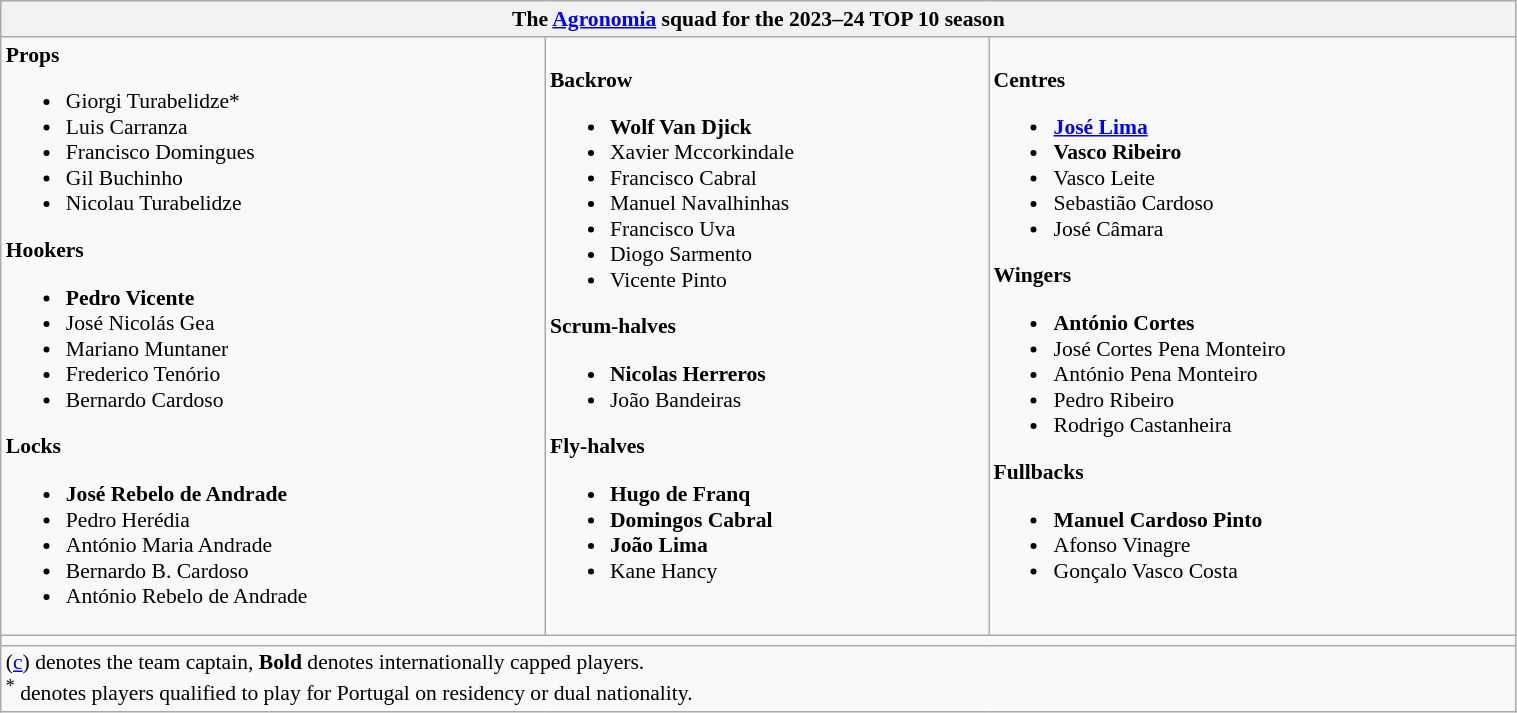<table class="wikitable" style="text-align:left; font-size:90%; width:80%">
<tr>
<th colspan="3">The <strong><a href='#'>Agronomia</a></strong> squad for the 2023–24 TOP 10 season</th>
</tr>
<tr>
<td><strong>Props</strong><br><ul><li> Giorgi Turabelidze*</li><li> Luis Carranza</li><li> Francisco Domingues</li><li> Gil Buchinho</li><li> Nicolau Turabelidze</li></ul><strong>Hookers</strong><ul><li> <strong>Pedro Vicente</strong></li><li> José Nicolás Gea</li><li> Mariano Muntaner</li><li> Frederico Tenório</li><li> Bernardo Cardoso</li></ul><strong>Locks</strong><ul><li> <strong>José Rebelo de Andrade</strong></li><li> Pedro Herédia</li><li> António Maria Andrade</li><li> Bernardo B. Cardoso</li><li> António Rebelo de Andrade</li></ul></td>
<td><strong>Backrow</strong><br><ul><li> <strong>Wolf Van Djick</strong></li><li> Xavier Mccorkindale</li><li> Francisco Cabral</li><li> Manuel Navalhinhas</li><li> Francisco Uva</li><li> Diogo Sarmento</li><li> Vicente Pinto</li></ul><strong>Scrum-halves</strong><ul><li> <strong>Nicolas Herreros</strong></li><li> João Bandeiras</li></ul><strong>Fly-halves</strong><ul><li> <strong>Hugo de Franq</strong></li><li> <strong>Domingos Cabral</strong></li><li> <strong>João Lima</strong></li><li> Kane Hancy</li></ul></td>
<td><strong>Centres</strong><br><ul><li> <strong><a href='#'>José Lima</a></strong></li><li> <strong>Vasco Ribeiro</strong></li><li> Vasco Leite</li><li> Sebastião Cardoso</li><li> José Câmara</li></ul><strong>Wingers</strong><ul><li> <strong>António Cortes</strong></li><li> José Cortes Pena Monteiro</li><li> António Pena Monteiro</li><li> Pedro Ribeiro</li><li> Rodrigo Castanheira</li></ul><strong>Fullbacks</strong><ul><li> <strong> Manuel Cardoso Pinto</strong></li><li> Afonso Vinagre</li><li> Gonçalo Vasco Costa</li></ul></td>
</tr>
<tr>
<td colspan="3"></td>
</tr>
<tr>
<td colspan="3">(<a href='#'>c</a>) denotes the team captain, <strong>Bold</strong> denotes internationally capped players.<br><sup>*</sup> denotes players qualified to play for Portugal on residency or dual nationality.
</td>
</tr>
</table>
